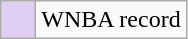<table class="wikitable">
<tr>
<td style="background:#e0cef2; width:1em"></td>
<td>WNBA record</td>
</tr>
</table>
